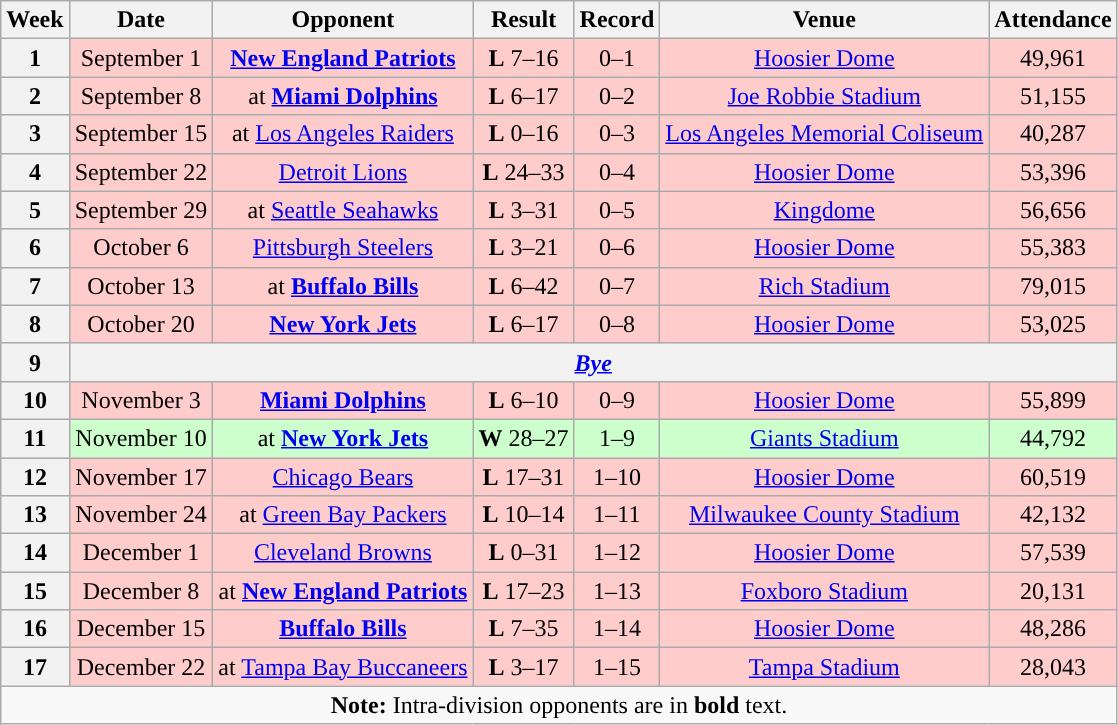<table class="wikitable" style="text-align:center">
<tr>
<th>Week</th>
<th>Date</th>
<th>Opponent</th>
<th>Result</th>
<th>Record</th>
<th>Venue</th>
<th>Attendance</th>
</tr>
<tr style="background:#fcc">
<th>1</th>
<td>September 1</td>
<td><strong><a href='#'>New England Patriots</a></strong></td>
<td><strong>L</strong> 7–16</td>
<td>0–1</td>
<td><a href='#'>Hoosier Dome</a></td>
<td>49,961</td>
</tr>
<tr style="background:#fcc">
<th>2</th>
<td>September 8</td>
<td>at <strong><a href='#'>Miami Dolphins</a></strong></td>
<td><strong>L</strong> 6–17</td>
<td>0–2</td>
<td><a href='#'>Joe Robbie Stadium</a></td>
<td>51,155</td>
</tr>
<tr style="background:#fcc">
<th>3</th>
<td>September 15</td>
<td>at <a href='#'>Los Angeles Raiders</a></td>
<td><strong>L</strong> 0–16</td>
<td>0–3</td>
<td><a href='#'>Los Angeles Memorial Coliseum</a></td>
<td>40,287</td>
</tr>
<tr style="background:#fcc">
<th>4</th>
<td>September 22</td>
<td><a href='#'>Detroit Lions</a></td>
<td><strong>L</strong> 24–33</td>
<td>0–4</td>
<td><a href='#'>Hoosier Dome</a></td>
<td>53,396</td>
</tr>
<tr style="background:#fcc">
<th>5</th>
<td>September 29</td>
<td>at <a href='#'>Seattle Seahawks</a></td>
<td><strong>L</strong> 3–31</td>
<td>0–5</td>
<td><a href='#'>Kingdome</a></td>
<td>56,656</td>
</tr>
<tr style="background:#fcc">
<th>6</th>
<td>October 6</td>
<td><a href='#'>Pittsburgh Steelers</a></td>
<td><strong>L</strong> 3–21</td>
<td>0–6</td>
<td><a href='#'>Hoosier Dome</a></td>
<td>55,383</td>
</tr>
<tr style="background:#fcc">
<th>7</th>
<td>October 13</td>
<td>at <strong><a href='#'>Buffalo Bills</a></strong></td>
<td><strong>L</strong> 6–42</td>
<td>0–7</td>
<td><a href='#'>Rich Stadium</a></td>
<td>79,015</td>
</tr>
<tr style="background:#fcc">
<th>8</th>
<td>October 20</td>
<td><strong><a href='#'>New York Jets</a></strong></td>
<td><strong>L</strong> 6–17</td>
<td>0–8</td>
<td><a href='#'>Hoosier Dome</a></td>
<td>53,025</td>
</tr>
<tr>
<th>9</th>
<th colspan="6"><em><a href='#'>Bye</a></em></th>
</tr>
<tr style="background:#fcc">
<th>10</th>
<td>November 3</td>
<td><strong><a href='#'>Miami Dolphins</a></strong></td>
<td><strong>L</strong> 6–10</td>
<td>0–9</td>
<td><a href='#'>Hoosier Dome</a></td>
<td>55,899</td>
</tr>
<tr style="background:#cfc">
<th>11</th>
<td>November 10</td>
<td>at <strong><a href='#'>New York Jets</a></strong></td>
<td><strong>W</strong> 28–27</td>
<td>1–9</td>
<td><a href='#'>Giants Stadium</a></td>
<td>44,792</td>
</tr>
<tr style="background:#fcc">
<th>12</th>
<td>November 17</td>
<td><a href='#'>Chicago Bears</a></td>
<td><strong>L</strong> 17–31</td>
<td>1–10</td>
<td><a href='#'>Hoosier Dome</a></td>
<td>60,519</td>
</tr>
<tr style="background:#fcc">
<th>13</th>
<td>November 24</td>
<td>at <a href='#'>Green Bay Packers</a></td>
<td><strong>L</strong> 10–14</td>
<td>1–11</td>
<td><a href='#'>Milwaukee County Stadium</a></td>
<td>42,132</td>
</tr>
<tr style="background:#fcc">
<th>14</th>
<td>December 1</td>
<td><a href='#'>Cleveland Browns</a></td>
<td><strong>L</strong> 0–31</td>
<td>1–12</td>
<td><a href='#'>Hoosier Dome</a></td>
<td>57,539</td>
</tr>
<tr style="background:#fcc">
<th>15</th>
<td>December 8</td>
<td>at <strong><a href='#'>New England Patriots</a></strong></td>
<td><strong>L</strong> 17–23 </td>
<td>1–13</td>
<td><a href='#'>Foxboro Stadium</a></td>
<td>20,131</td>
</tr>
<tr style="background:#fcc">
<th>16</th>
<td>December 15</td>
<td><strong><a href='#'>Buffalo Bills</a></strong></td>
<td><strong>L</strong> 7–35</td>
<td>1–14</td>
<td><a href='#'>Hoosier Dome</a></td>
<td>48,286</td>
</tr>
<tr style="background:#fcc">
<th>17</th>
<td>December 22</td>
<td>at <a href='#'>Tampa Bay Buccaneers</a></td>
<td><strong>L</strong> 3–17</td>
<td>1–15</td>
<td><a href='#'>Tampa Stadium</a></td>
<td>28,043</td>
</tr>
<tr>
<td colspan="7"><strong>Note:</strong> Intra-division opponents are in <strong>bold</strong> text.</td>
</tr>
</table>
